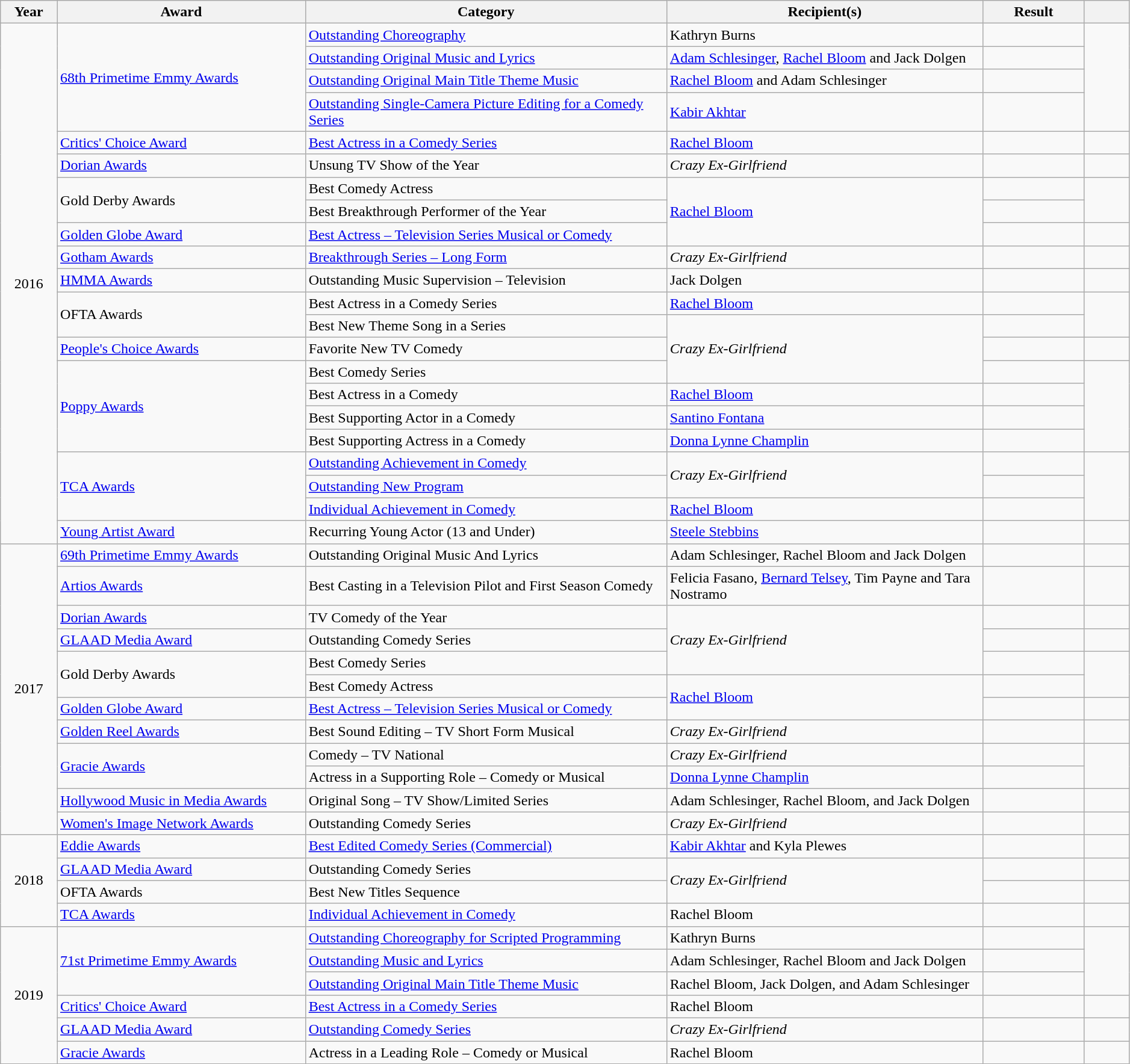<table class="wikitable sortable plainrowheaders" style="width:99%;">
<tr>
<th scope="col" width="5%">Year</th>
<th scope="col" width="22%">Award</th>
<th scope="col" width="32%">Category</th>
<th scope="col" width="28%">Recipient(s)</th>
<th scope="col" width="9%">Result</th>
<th scope="col" class="unsortable" width="4%"></th>
</tr>
<tr>
<td rowspan="22" align="center">2016</td>
<td rowspan="4"><a href='#'>68th Primetime Emmy Awards</a></td>
<td><a href='#'>Outstanding Choreography</a></td>
<td>Kathryn Burns </td>
<td></td>
<td rowspan="4" align="center"></td>
</tr>
<tr>
<td><a href='#'>Outstanding Original Music and Lyrics</a></td>
<td><a href='#'>Adam Schlesinger</a>, <a href='#'>Rachel Bloom</a> and Jack Dolgen </td>
<td></td>
</tr>
<tr>
<td><a href='#'>Outstanding Original Main Title Theme Music</a></td>
<td><a href='#'>Rachel Bloom</a> and Adam Schlesinger</td>
<td></td>
</tr>
<tr>
<td><a href='#'>Outstanding Single-Camera Picture Editing for a Comedy Series</a></td>
<td><a href='#'>Kabir Akhtar</a> </td>
<td></td>
</tr>
<tr>
<td><a href='#'>Critics' Choice Award</a></td>
<td><a href='#'>Best Actress in a Comedy Series</a></td>
<td><a href='#'>Rachel Bloom</a></td>
<td></td>
<td align="center"></td>
</tr>
<tr>
<td><a href='#'>Dorian Awards</a></td>
<td>Unsung TV Show of the Year</td>
<td><em>Crazy Ex-Girlfriend</em></td>
<td></td>
<td align="center"></td>
</tr>
<tr>
<td rowspan="2">Gold Derby Awards</td>
<td>Best Comedy Actress</td>
<td rowspan="3"><a href='#'>Rachel Bloom</a></td>
<td></td>
<td rowspan="2" align="center"></td>
</tr>
<tr>
<td>Best Breakthrough Performer of the Year</td>
<td></td>
</tr>
<tr>
<td><a href='#'>Golden Globe Award</a></td>
<td><a href='#'>Best Actress – Television Series Musical or Comedy</a></td>
<td></td>
<td align="center"></td>
</tr>
<tr>
<td><a href='#'>Gotham Awards</a></td>
<td><a href='#'>Breakthrough Series – Long Form</a></td>
<td><em>Crazy Ex-Girlfriend</em></td>
<td></td>
<td align="center"></td>
</tr>
<tr>
<td><a href='#'>HMMA Awards</a></td>
<td>Outstanding Music Supervision – Television</td>
<td>Jack Dolgen</td>
<td></td>
<td align="center"></td>
</tr>
<tr>
<td rowspan="2">OFTA Awards</td>
<td>Best Actress in a Comedy Series</td>
<td><a href='#'>Rachel Bloom</a></td>
<td></td>
<td rowspan="2" align="center"></td>
</tr>
<tr>
<td>Best New Theme Song in a Series</td>
<td rowspan="3"><em>Crazy Ex-Girlfriend</em></td>
<td></td>
</tr>
<tr>
<td><a href='#'>People's Choice Awards</a></td>
<td>Favorite New TV Comedy</td>
<td></td>
<td align="center"></td>
</tr>
<tr>
<td rowspan="4"><a href='#'>Poppy Awards</a></td>
<td>Best Comedy Series</td>
<td></td>
<td rowspan="4" align="center"></td>
</tr>
<tr>
<td>Best Actress in a Comedy</td>
<td><a href='#'>Rachel Bloom</a></td>
<td></td>
</tr>
<tr>
<td>Best Supporting Actor in a Comedy</td>
<td><a href='#'>Santino Fontana</a></td>
<td></td>
</tr>
<tr>
<td>Best Supporting Actress in a Comedy</td>
<td><a href='#'>Donna Lynne Champlin</a></td>
<td></td>
</tr>
<tr>
<td rowspan="3"><a href='#'>TCA Awards</a></td>
<td><a href='#'>Outstanding Achievement in Comedy</a></td>
<td rowspan="2"><em>Crazy Ex-Girlfriend</em></td>
<td></td>
<td rowspan="3" align="center"></td>
</tr>
<tr>
<td><a href='#'>Outstanding New Program</a></td>
<td></td>
</tr>
<tr>
<td><a href='#'>Individual Achievement in Comedy</a></td>
<td><a href='#'>Rachel Bloom</a></td>
<td></td>
</tr>
<tr>
<td><a href='#'>Young Artist Award</a></td>
<td>Recurring Young Actor (13 and Under)</td>
<td><a href='#'>Steele Stebbins</a></td>
<td></td>
<td align="center"></td>
</tr>
<tr>
<td rowspan="12" align="center">2017</td>
<td><a href='#'>69th Primetime Emmy Awards</a></td>
<td>Outstanding Original Music And Lyrics</td>
<td>Adam Schlesinger, Rachel Bloom and Jack Dolgen </td>
<td></td>
<td align="center"></td>
</tr>
<tr>
<td><a href='#'>Artios Awards</a></td>
<td>Best Casting in a Television Pilot and First Season Comedy</td>
<td>Felicia Fasano, <a href='#'>Bernard Telsey</a>, Tim Payne and Tara Nostramo</td>
<td></td>
<td align="center"></td>
</tr>
<tr>
<td><a href='#'>Dorian Awards</a></td>
<td>TV Comedy of the Year</td>
<td rowspan="3"><em>Crazy Ex-Girlfriend</em></td>
<td></td>
<td align="center"></td>
</tr>
<tr>
<td><a href='#'>GLAAD Media Award</a></td>
<td>Outstanding Comedy Series</td>
<td></td>
<td align="center"></td>
</tr>
<tr>
<td rowspan="2">Gold Derby Awards</td>
<td>Best Comedy Series</td>
<td></td>
<td rowspan="2" align="center"></td>
</tr>
<tr>
<td>Best Comedy Actress</td>
<td rowspan="2"><a href='#'>Rachel Bloom</a></td>
<td></td>
</tr>
<tr>
<td><a href='#'>Golden Globe Award</a></td>
<td><a href='#'>Best Actress – Television Series Musical or Comedy</a></td>
<td></td>
<td align="center"></td>
</tr>
<tr>
<td><a href='#'>Golden Reel Awards</a></td>
<td>Best Sound Editing – TV Short Form Musical</td>
<td><em>Crazy Ex-Girlfriend</em> </td>
<td></td>
<td align="center"></td>
</tr>
<tr>
<td rowspan="2"><a href='#'>Gracie Awards</a></td>
<td>Comedy – TV National</td>
<td><em>Crazy Ex-Girlfriend</em></td>
<td></td>
<td rowspan="2" align="center"></td>
</tr>
<tr>
<td>Actress in a Supporting Role – Comedy or Musical</td>
<td><a href='#'>Donna Lynne Champlin</a></td>
<td></td>
</tr>
<tr>
<td><a href='#'>Hollywood Music in Media Awards</a></td>
<td>Original Song – TV Show/Limited Series</td>
<td>Adam Schlesinger, Rachel Bloom, and Jack Dolgen </td>
<td></td>
<td align="center"></td>
</tr>
<tr>
<td><a href='#'>Women's Image Network Awards</a></td>
<td>Outstanding Comedy Series</td>
<td><em>Crazy Ex-Girlfriend</em></td>
<td></td>
<td align="center"></td>
</tr>
<tr>
<td align="center" rowspan="4">2018</td>
<td><a href='#'>Eddie Awards</a></td>
<td><a href='#'>Best Edited Comedy Series (Commercial)</a></td>
<td><a href='#'>Kabir Akhtar</a> and Kyla Plewes </td>
<td></td>
<td align="center"></td>
</tr>
<tr>
<td><a href='#'>GLAAD Media Award</a></td>
<td>Outstanding Comedy Series</td>
<td rowspan="2"><em>Crazy Ex-Girlfriend</em></td>
<td></td>
<td align="center"></td>
</tr>
<tr>
<td>OFTA Awards</td>
<td>Best New Titles Sequence</td>
<td></td>
<td align="center"></td>
</tr>
<tr>
<td><a href='#'>TCA Awards</a></td>
<td><a href='#'>Individual Achievement in Comedy</a></td>
<td>Rachel Bloom</td>
<td></td>
<td align="center"></td>
</tr>
<tr>
<td rowspan="6" align="center">2019</td>
<td rowspan="3"><a href='#'>71st Primetime Emmy Awards</a></td>
<td><a href='#'>Outstanding Choreography for Scripted Programming</a></td>
<td>Kathryn Burns </td>
<td></td>
<td rowspan="3" align="center"></td>
</tr>
<tr>
<td><a href='#'>Outstanding Music and Lyrics</a></td>
<td>Adam Schlesinger, Rachel Bloom and Jack Dolgen </td>
<td></td>
</tr>
<tr>
<td><a href='#'>Outstanding Original Main Title Theme Music</a></td>
<td>Rachel Bloom, Jack Dolgen, and Adam Schlesinger</td>
<td></td>
</tr>
<tr>
<td><a href='#'>Critics' Choice Award</a></td>
<td><a href='#'>Best Actress in a Comedy Series</a></td>
<td>Rachel Bloom</td>
<td></td>
<td align="center"></td>
</tr>
<tr>
<td><a href='#'>GLAAD Media Award</a></td>
<td><a href='#'>Outstanding Comedy Series</a></td>
<td><em>Crazy Ex-Girlfriend</em></td>
<td></td>
<td align="center"></td>
</tr>
<tr>
<td><a href='#'>Gracie Awards</a></td>
<td>Actress in a Leading Role – Comedy or Musical</td>
<td>Rachel Bloom</td>
<td></td>
<td align="center"></td>
</tr>
</table>
